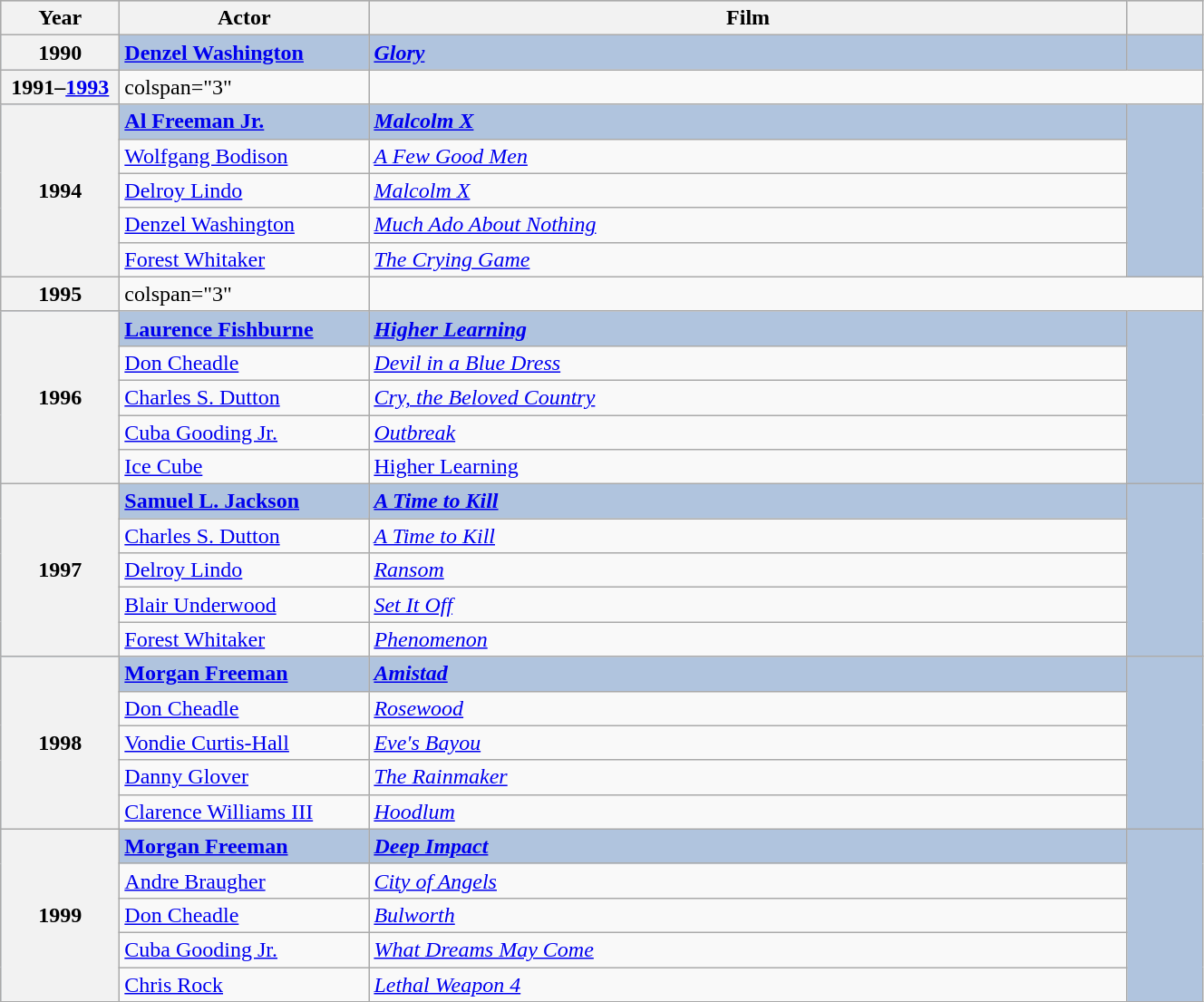<table class="wikitable" style="width:70%;">
<tr style="background:#bebebe;">
<th scope="col" style="width:5em;">Year</th>
<th scope="col" style="width:11em;">Actor</th>
<th scope="col">Film</th>
<th scope="col" style="width:3em;"></th>
</tr>
<tr style="background:#B0C4DE; font-weight:bold;">
<th scope="row">1990</th>
<td><a href='#'>Denzel Washington</a></td>
<td><em><a href='#'>Glory</a></em></td>
<td style="text-align:center;"></td>
</tr>
<tr>
<th scope="row">1991–<a href='#'>1993</a></th>
<td>colspan="3" </td>
</tr>
<tr style="background:#B0C4DE; font-weight:bold;">
<th scope="row" rowspan="5">1994</th>
<td><a href='#'>Al Freeman Jr.</a></td>
<td><em><a href='#'>Malcolm X</a></em></td>
<td rowspan="5" style="text-align:center;"></td>
</tr>
<tr>
<td><a href='#'>Wolfgang Bodison</a></td>
<td><em><a href='#'>A Few Good Men</a></em></td>
</tr>
<tr>
<td><a href='#'>Delroy Lindo</a></td>
<td><em><a href='#'>Malcolm X</a></em></td>
</tr>
<tr>
<td><a href='#'>Denzel Washington</a></td>
<td><em><a href='#'>Much Ado About Nothing</a></em></td>
</tr>
<tr>
<td><a href='#'>Forest Whitaker</a></td>
<td><em><a href='#'>The Crying Game</a></em></td>
</tr>
<tr>
<th scope="row">1995</th>
<td>colspan="3" </td>
</tr>
<tr style="background:#B0C4DE; font-weight:bold;">
<th scope="row" rowspan="5">1996</th>
<td><a href='#'>Laurence Fishburne</a></td>
<td><em><a href='#'>Higher Learning</a></em></td>
<td rowspan="5" style="text-align:center;"></td>
</tr>
<tr>
<td><a href='#'>Don Cheadle</a></td>
<td><em><a href='#'>Devil in a Blue Dress</a></em></td>
</tr>
<tr>
<td><a href='#'>Charles S. Dutton</a></td>
<td><em><a href='#'>Cry, the Beloved Country</a></em></td>
</tr>
<tr>
<td><a href='#'>Cuba Gooding Jr.</a></td>
<td><em><a href='#'>Outbreak</a></em></td>
</tr>
<tr>
<td><a href='#'>Ice Cube</a></td>
<td><a href='#'>Higher Learning</a></td>
</tr>
<tr style="background:#B0C4DE; font-weight:bold;">
<th scope="row" rowspan="5">1997</th>
<td><a href='#'>Samuel L. Jackson</a></td>
<td><em><a href='#'>A Time to Kill</a></em></td>
<td rowspan="5" style="text-align:center;"></td>
</tr>
<tr>
<td><a href='#'>Charles S. Dutton</a></td>
<td><em><a href='#'>A Time to Kill</a></em></td>
</tr>
<tr>
<td><a href='#'>Delroy Lindo</a></td>
<td><em><a href='#'>Ransom</a></em></td>
</tr>
<tr>
<td><a href='#'>Blair Underwood</a></td>
<td><em><a href='#'>Set It Off</a></em></td>
</tr>
<tr>
<td><a href='#'>Forest Whitaker</a></td>
<td><em><a href='#'>Phenomenon</a></em></td>
</tr>
<tr style="background:#B0C4DE; font-weight:bold;">
<th scope="row" rowspan="5">1998</th>
<td><a href='#'>Morgan Freeman</a></td>
<td><em><a href='#'>Amistad</a></em></td>
<td rowspan="5" style="text-align:center;"></td>
</tr>
<tr>
<td><a href='#'>Don Cheadle</a></td>
<td><em><a href='#'>Rosewood</a></em></td>
</tr>
<tr>
<td><a href='#'>Vondie Curtis-Hall</a></td>
<td><em><a href='#'>Eve's Bayou</a></em></td>
</tr>
<tr>
<td><a href='#'>Danny Glover</a></td>
<td><em><a href='#'>The Rainmaker</a></em></td>
</tr>
<tr>
<td><a href='#'>Clarence Williams III</a></td>
<td><em><a href='#'>Hoodlum</a></em></td>
</tr>
<tr style="background:#B0C4DE; font-weight:bold;">
<th scope="row" rowspan="5">1999</th>
<td><a href='#'>Morgan Freeman</a></td>
<td><em><a href='#'>Deep Impact</a></em></td>
<td rowspan="5" style="text-align:center;"></td>
</tr>
<tr>
<td><a href='#'>Andre Braugher</a></td>
<td><em><a href='#'>City of Angels</a></em></td>
</tr>
<tr>
<td><a href='#'>Don Cheadle</a></td>
<td><em><a href='#'>Bulworth</a></em></td>
</tr>
<tr>
<td><a href='#'>Cuba Gooding Jr.</a></td>
<td><em><a href='#'>What Dreams May Come</a></em></td>
</tr>
<tr>
<td><a href='#'>Chris Rock</a></td>
<td><em><a href='#'>Lethal Weapon 4</a></em></td>
</tr>
</table>
